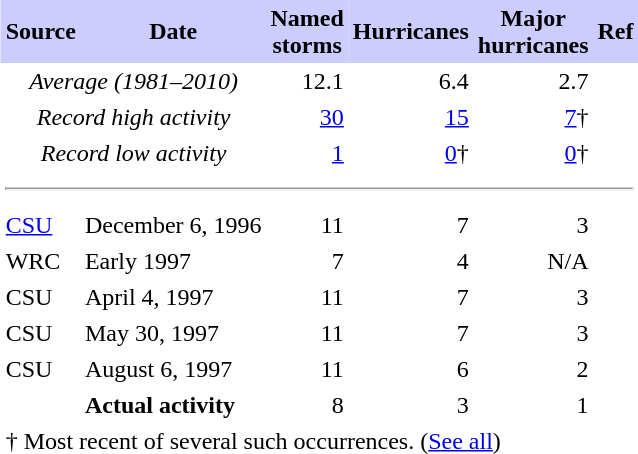<table class="toccolours" cellspacing=0 cellpadding=3 style="float:right; margin-left:1em; text-align:right; clear: right">
<tr style="background:#ccccff">
<td align="center"><strong>Source</strong></td>
<td align="center"><strong>Date</strong></td>
<td align="center"><strong><span>Named<br>storms</span></strong></td>
<td align="center"><strong><span>Hurricanes</span></strong></td>
<td align="center"><strong><span>Major<br>hurricanes</span></strong></td>
<td align="center"><strong><span>Ref</span></strong></td>
</tr>
<tr>
<td align="center" colspan="2"><em>Average <span>(1981–2010)</span></em></td>
<td>12.1</td>
<td>6.4</td>
<td>2.7</td>
<td></td>
</tr>
<tr>
<td align="center" colspan="2"><em>Record high activity</em></td>
<td><a href='#'>30</a></td>
<td><a href='#'>15</a></td>
<td><a href='#'>7</a>†</td>
<td></td>
</tr>
<tr>
<td align="center" colspan="2"><em>Record low activity</em></td>
<td><a href='#'>1</a></td>
<td><a href='#'>0</a>†</td>
<td><a href='#'>0</a>†</td>
<td></td>
</tr>
<tr>
<td colspan="6" style="text-align:center;"><hr></td>
</tr>
<tr>
<td align="left"><a href='#'>CSU</a></td>
<td align="left">December 6, 1996</td>
<td>11</td>
<td>7</td>
<td>3</td>
<td></td>
</tr>
<tr>
<td align="left">WRC</td>
<td align="left">Early 1997</td>
<td>7</td>
<td>4</td>
<td>N/A</td>
<td></td>
</tr>
<tr>
<td align="left">CSU</td>
<td align="left">April 4, 1997</td>
<td>11</td>
<td>7</td>
<td>3</td>
<td></td>
</tr>
<tr>
<td align="left">CSU</td>
<td align="left">May 30, 1997</td>
<td>11</td>
<td>7</td>
<td>3</td>
<td></td>
</tr>
<tr>
<td align="left">CSU</td>
<td align="left">August 6, 1997</td>
<td>11</td>
<td>6</td>
<td>2</td>
<td></td>
</tr>
<tr>
<td align="left"></td>
<td align="left"><strong>Actual activity</strong><br></td>
<td>8</td>
<td>3</td>
<td>1</td>
</tr>
<tr>
<td align="left" colspan="5">† Most recent of several such occurrences. (<a href='#'>See all</a>)</td>
</tr>
<tr>
</tr>
</table>
